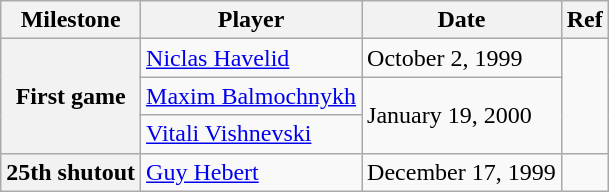<table class="wikitable">
<tr>
<th scope="col">Milestone</th>
<th scope="col">Player</th>
<th scope="col">Date</th>
<th scope="col">Ref</th>
</tr>
<tr>
<th rowspan=3>First game</th>
<td><a href='#'>Niclas Havelid</a></td>
<td>October 2, 1999</td>
<td rowspan=3></td>
</tr>
<tr>
<td><a href='#'>Maxim Balmochnykh</a></td>
<td rowspan=2>January 19, 2000</td>
</tr>
<tr>
<td><a href='#'>Vitali Vishnevski</a></td>
</tr>
<tr>
<th>25th shutout</th>
<td><a href='#'>Guy Hebert</a></td>
<td>December 17, 1999</td>
<td></td>
</tr>
</table>
